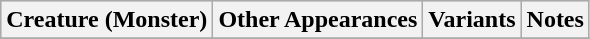<table class="wikitable">
<tr bgcolor="#CCCCCC">
<th>Creature (Monster)</th>
<th>Other Appearances</th>
<th>Variants</th>
<th>Notes</th>
</tr>
<tr>
</tr>
</table>
